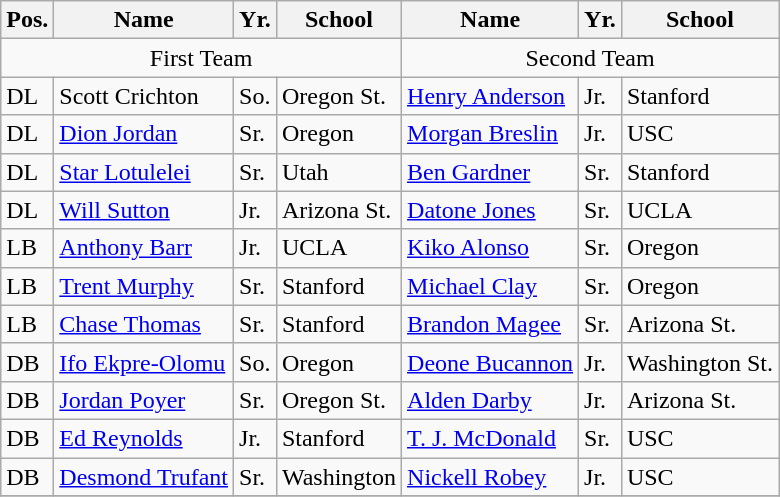<table class="wikitable">
<tr>
<th>Pos.</th>
<th>Name</th>
<th>Yr.</th>
<th>School</th>
<th>Name</th>
<th>Yr.</th>
<th>School</th>
</tr>
<tr>
<td colspan="4" style="text-align:center;">First Team</td>
<td colspan="4" style="text-align:center;">Second Team</td>
</tr>
<tr>
<td>DL</td>
<td>Scott Crichton</td>
<td>So.</td>
<td>Oregon St.</td>
<td><a href='#'>Henry Anderson</a></td>
<td>Jr.</td>
<td>Stanford</td>
</tr>
<tr>
<td>DL</td>
<td><a href='#'>Dion Jordan</a></td>
<td>Sr.</td>
<td>Oregon</td>
<td><a href='#'>Morgan Breslin</a></td>
<td>Jr.</td>
<td>USC</td>
</tr>
<tr>
<td>DL</td>
<td><a href='#'>Star Lotulelei</a></td>
<td>Sr.</td>
<td>Utah</td>
<td><a href='#'>Ben Gardner</a></td>
<td>Sr.</td>
<td>Stanford</td>
</tr>
<tr>
<td>DL</td>
<td><a href='#'>Will Sutton</a></td>
<td>Jr.</td>
<td>Arizona St.</td>
<td><a href='#'>Datone Jones</a></td>
<td>Sr.</td>
<td>UCLA</td>
</tr>
<tr>
<td>LB</td>
<td><a href='#'>Anthony Barr</a></td>
<td>Jr.</td>
<td>UCLA</td>
<td><a href='#'>Kiko Alonso</a></td>
<td>Sr.</td>
<td>Oregon</td>
</tr>
<tr>
<td>LB</td>
<td><a href='#'>Trent Murphy</a></td>
<td>Sr.</td>
<td>Stanford</td>
<td><a href='#'>Michael Clay</a></td>
<td>Sr.</td>
<td>Oregon</td>
</tr>
<tr>
<td>LB</td>
<td><a href='#'>Chase Thomas</a></td>
<td>Sr.</td>
<td>Stanford</td>
<td><a href='#'>Brandon Magee</a></td>
<td>Sr.</td>
<td>Arizona St.</td>
</tr>
<tr>
<td>DB</td>
<td><a href='#'>Ifo Ekpre-Olomu</a></td>
<td>So.</td>
<td>Oregon</td>
<td><a href='#'>Deone Bucannon</a></td>
<td>Jr.</td>
<td>Washington St.</td>
</tr>
<tr>
<td>DB</td>
<td><a href='#'>Jordan Poyer</a></td>
<td>Sr.</td>
<td>Oregon St.</td>
<td><a href='#'>Alden Darby</a></td>
<td>Jr.</td>
<td>Arizona St.</td>
</tr>
<tr>
<td>DB</td>
<td><a href='#'>Ed Reynolds</a></td>
<td>Jr.</td>
<td>Stanford</td>
<td><a href='#'>T. J. McDonald</a></td>
<td>Sr.</td>
<td>USC</td>
</tr>
<tr>
<td>DB</td>
<td><a href='#'>Desmond Trufant</a></td>
<td>Sr.</td>
<td>Washington</td>
<td><a href='#'>Nickell Robey</a></td>
<td>Jr.</td>
<td>USC</td>
</tr>
<tr>
</tr>
</table>
